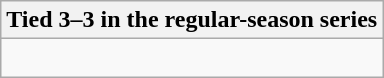<table class="wikitable collapsible collapsed">
<tr>
<th>Tied 3–3 in the regular-season series</th>
</tr>
<tr>
<td><br>




</td>
</tr>
</table>
